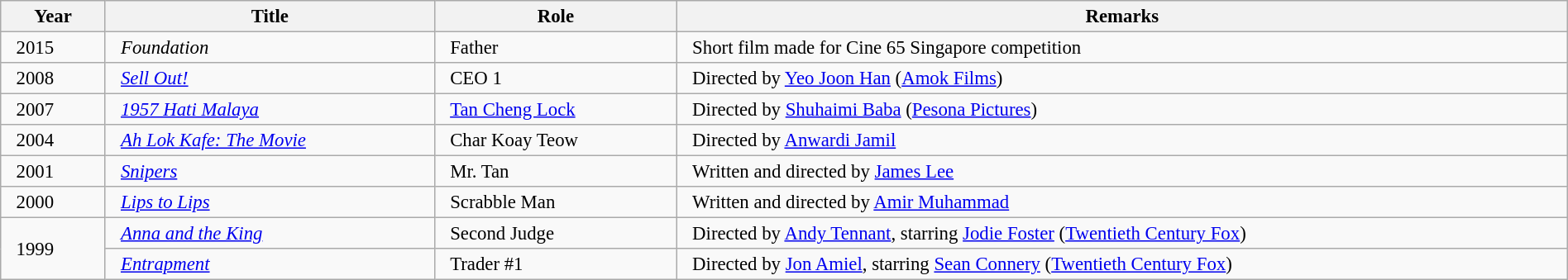<table width=100% class="wikitable" style="font-size:95%;">
<tr>
<th>Year</th>
<th>Title</th>
<th>Role</th>
<th>Remarks</th>
</tr>
<tr>
<td style="padding:3px 12px;">2015</td>
<td style="padding:3px 12px;"><em>Foundation</em></td>
<td style="padding:3px 12px;">Father</td>
<td style="padding:3px 12px;">Short film made for Cine 65 Singapore competition</td>
</tr>
<tr>
<td style="padding:3px 12px;">2008</td>
<td style="padding:3px 12px;"><em><a href='#'>Sell Out!</a></em></td>
<td style="padding:3px 12px;">CEO 1</td>
<td style="padding:3px 12px;">Directed by <a href='#'>Yeo Joon Han</a> (<a href='#'>Amok Films</a>)</td>
</tr>
<tr>
<td style="padding:3px 12px;">2007</td>
<td style="padding:3px 12px;"><em><a href='#'>1957 Hati Malaya</a></em></td>
<td style="padding:3px 12px;"><a href='#'>Tan Cheng Lock</a></td>
<td style="padding:3px 12px;">Directed by <a href='#'>Shuhaimi Baba</a> (<a href='#'>Pesona Pictures</a>)</td>
</tr>
<tr>
<td style="padding:3px 12px;">2004</td>
<td style="padding:3px 12px;"><em><a href='#'>Ah Lok Kafe: The Movie</a></em></td>
<td style="padding:3px 12px;">Char Koay Teow</td>
<td style="padding:3px 12px;">Directed by <a href='#'>Anwardi Jamil</a></td>
</tr>
<tr>
<td style="padding:3px 12px;">2001</td>
<td style="padding:3px 12px;"><em><a href='#'>Snipers</a></em></td>
<td style="padding:3px 12px;">Mr. Tan</td>
<td style="padding:3px 12px;">Written and directed by <a href='#'>James Lee</a></td>
</tr>
<tr>
<td style="padding:3px 12px;">2000</td>
<td style="padding:3px 12px;"><em><a href='#'>Lips to Lips</a></em></td>
<td style="padding:3px 12px;">Scrabble Man</td>
<td style="padding:3px 12px;">Written and directed by <a href='#'>Amir Muhammad</a></td>
</tr>
<tr>
<td rowspan="2" style="padding:3px 12px;">1999</td>
<td style="padding:3px 12px;"><em><a href='#'>Anna and the King</a></em></td>
<td style="padding:3px 12px;">Second Judge</td>
<td style="padding:3px 12px;">Directed by <a href='#'>Andy Tennant</a>, starring <a href='#'>Jodie Foster</a> (<a href='#'>Twentieth Century Fox</a>)</td>
</tr>
<tr>
<td style="padding:3px 12px;"><em><a href='#'>Entrapment</a></em></td>
<td style="padding:3px 12px;">Trader #1</td>
<td style="padding:3px 12px;">Directed by <a href='#'>Jon Amiel</a>, starring <a href='#'>Sean Connery</a> (<a href='#'>Twentieth Century Fox</a>)</td>
</tr>
</table>
